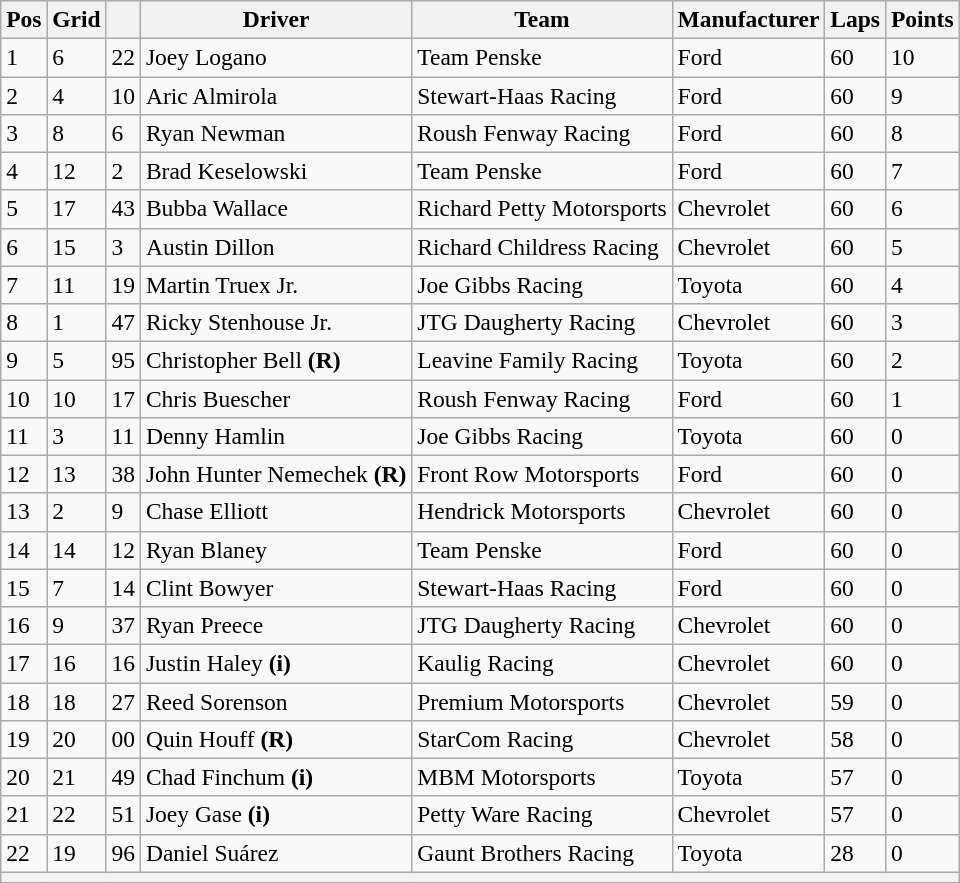<table class="wikitable" style="font-size:98%">
<tr>
<th>Pos</th>
<th>Grid</th>
<th></th>
<th>Driver</th>
<th>Team</th>
<th>Manufacturer</th>
<th>Laps</th>
<th>Points</th>
</tr>
<tr>
<td>1</td>
<td>6</td>
<td>22</td>
<td>Joey Logano</td>
<td>Team Penske</td>
<td>Ford</td>
<td>60</td>
<td>10</td>
</tr>
<tr>
<td>2</td>
<td>4</td>
<td>10</td>
<td>Aric Almirola</td>
<td>Stewart-Haas Racing</td>
<td>Ford</td>
<td>60</td>
<td>9</td>
</tr>
<tr>
<td>3</td>
<td>8</td>
<td>6</td>
<td>Ryan Newman</td>
<td>Roush Fenway Racing</td>
<td>Ford</td>
<td>60</td>
<td>8</td>
</tr>
<tr>
<td>4</td>
<td>12</td>
<td>2</td>
<td>Brad Keselowski</td>
<td>Team Penske</td>
<td>Ford</td>
<td>60</td>
<td>7</td>
</tr>
<tr>
<td>5</td>
<td>17</td>
<td>43</td>
<td>Bubba Wallace</td>
<td>Richard Petty Motorsports</td>
<td>Chevrolet</td>
<td>60</td>
<td>6</td>
</tr>
<tr>
<td>6</td>
<td>15</td>
<td>3</td>
<td>Austin Dillon</td>
<td>Richard Childress Racing</td>
<td>Chevrolet</td>
<td>60</td>
<td>5</td>
</tr>
<tr>
<td>7</td>
<td>11</td>
<td>19</td>
<td>Martin Truex Jr.</td>
<td>Joe Gibbs Racing</td>
<td>Toyota</td>
<td>60</td>
<td>4</td>
</tr>
<tr>
<td>8</td>
<td>1</td>
<td>47</td>
<td>Ricky Stenhouse Jr.</td>
<td>JTG Daugherty Racing</td>
<td>Chevrolet</td>
<td>60</td>
<td>3</td>
</tr>
<tr>
<td>9</td>
<td>5</td>
<td>95</td>
<td>Christopher Bell <strong>(R)</strong></td>
<td>Leavine Family Racing</td>
<td>Toyota</td>
<td>60</td>
<td>2</td>
</tr>
<tr>
<td>10</td>
<td>10</td>
<td>17</td>
<td>Chris Buescher</td>
<td>Roush Fenway Racing</td>
<td>Ford</td>
<td>60</td>
<td>1</td>
</tr>
<tr>
<td>11</td>
<td>3</td>
<td>11</td>
<td>Denny Hamlin</td>
<td>Joe Gibbs Racing</td>
<td>Toyota</td>
<td>60</td>
<td>0</td>
</tr>
<tr>
<td>12</td>
<td>13</td>
<td>38</td>
<td>John Hunter Nemechek <strong>(R)</strong></td>
<td>Front Row Motorsports</td>
<td>Ford</td>
<td>60</td>
<td>0</td>
</tr>
<tr>
<td>13</td>
<td>2</td>
<td>9</td>
<td>Chase Elliott</td>
<td>Hendrick Motorsports</td>
<td>Chevrolet</td>
<td>60</td>
<td>0</td>
</tr>
<tr>
<td>14</td>
<td>14</td>
<td>12</td>
<td>Ryan Blaney</td>
<td>Team Penske</td>
<td>Ford</td>
<td>60</td>
<td>0</td>
</tr>
<tr>
<td>15</td>
<td>7</td>
<td>14</td>
<td>Clint Bowyer</td>
<td>Stewart-Haas Racing</td>
<td>Ford</td>
<td>60</td>
<td>0</td>
</tr>
<tr>
<td>16</td>
<td>9</td>
<td>37</td>
<td>Ryan Preece</td>
<td>JTG Daugherty Racing</td>
<td>Chevrolet</td>
<td>60</td>
<td>0</td>
</tr>
<tr>
<td>17</td>
<td>16</td>
<td>16</td>
<td>Justin Haley <strong>(i)</strong></td>
<td>Kaulig Racing</td>
<td>Chevrolet</td>
<td>60</td>
<td>0</td>
</tr>
<tr>
<td>18</td>
<td>18</td>
<td>27</td>
<td>Reed Sorenson</td>
<td>Premium Motorsports</td>
<td>Chevrolet</td>
<td>59</td>
<td>0</td>
</tr>
<tr>
<td>19</td>
<td>20</td>
<td>00</td>
<td>Quin Houff <strong>(R)</strong></td>
<td>StarCom Racing</td>
<td>Chevrolet</td>
<td>58</td>
<td>0</td>
</tr>
<tr>
<td>20</td>
<td>21</td>
<td>49</td>
<td>Chad Finchum <strong>(i)</strong></td>
<td>MBM Motorsports</td>
<td>Toyota</td>
<td>57</td>
<td>0</td>
</tr>
<tr>
<td>21</td>
<td>22</td>
<td>51</td>
<td>Joey Gase <strong>(i)</strong></td>
<td>Petty Ware Racing</td>
<td>Chevrolet</td>
<td>57</td>
<td>0</td>
</tr>
<tr>
<td>22</td>
<td>19</td>
<td>96</td>
<td>Daniel Suárez</td>
<td>Gaunt Brothers Racing</td>
<td>Toyota</td>
<td>28</td>
<td>0</td>
</tr>
<tr>
<th colspan="8"></th>
</tr>
</table>
